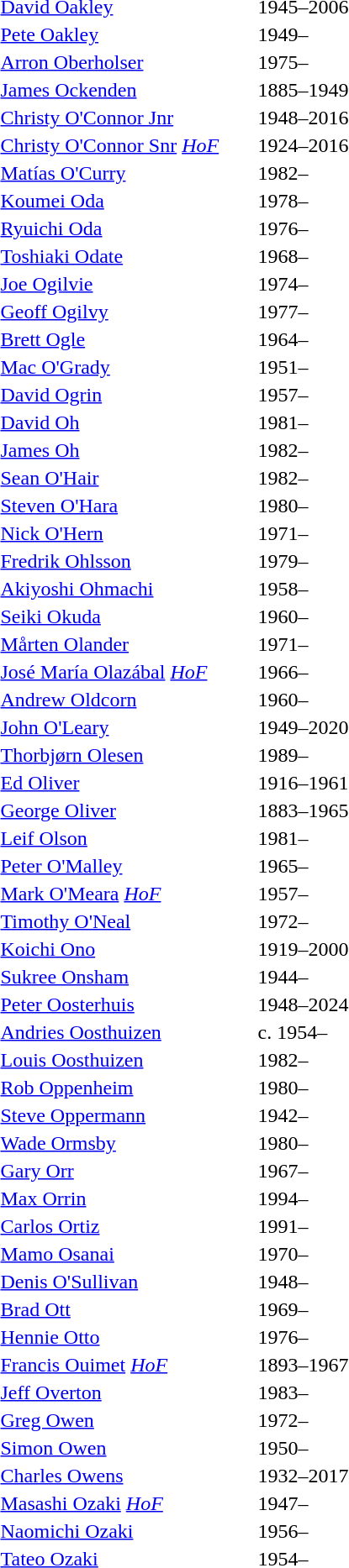<table>
<tr>
<td style="width:200px"> <a href='#'>David Oakley</a></td>
<td>1945–2006</td>
</tr>
<tr>
<td> <a href='#'>Pete Oakley</a></td>
<td>1949–</td>
</tr>
<tr>
<td> <a href='#'>Arron Oberholser</a></td>
<td>1975–</td>
</tr>
<tr>
<td> <a href='#'>James Ockenden</a></td>
<td>1885–1949</td>
</tr>
<tr>
<td> <a href='#'>Christy O'Connor Jnr</a></td>
<td>1948–2016</td>
</tr>
<tr>
<td> <a href='#'>Christy O'Connor Snr</a> <em><a href='#'><span>HoF</span></a></em></td>
<td>1924–2016</td>
</tr>
<tr>
<td> <a href='#'>Matías O'Curry</a></td>
<td>1982–</td>
</tr>
<tr>
<td> <a href='#'>Koumei Oda</a></td>
<td>1978–</td>
</tr>
<tr>
<td> <a href='#'>Ryuichi Oda</a></td>
<td>1976–</td>
</tr>
<tr>
<td> <a href='#'>Toshiaki Odate</a></td>
<td>1968–</td>
</tr>
<tr>
<td> <a href='#'>Joe Ogilvie</a></td>
<td>1974–</td>
</tr>
<tr>
<td> <a href='#'>Geoff Ogilvy</a></td>
<td>1977–</td>
</tr>
<tr>
<td> <a href='#'>Brett Ogle</a></td>
<td>1964–</td>
</tr>
<tr>
<td> <a href='#'>Mac O'Grady</a></td>
<td>1951–</td>
</tr>
<tr>
<td> <a href='#'>David Ogrin</a></td>
<td>1957–</td>
</tr>
<tr>
<td> <a href='#'>David Oh</a></td>
<td>1981–</td>
</tr>
<tr>
<td> <a href='#'>James Oh</a></td>
<td>1982–</td>
</tr>
<tr>
<td> <a href='#'>Sean O'Hair</a></td>
<td>1982–</td>
</tr>
<tr>
<td> <a href='#'>Steven O'Hara</a></td>
<td>1980–</td>
</tr>
<tr>
<td> <a href='#'>Nick O'Hern</a></td>
<td>1971–</td>
</tr>
<tr>
<td> <a href='#'>Fredrik Ohlsson</a></td>
<td>1979–</td>
</tr>
<tr>
<td> <a href='#'>Akiyoshi Ohmachi</a></td>
<td>1958–</td>
</tr>
<tr>
<td> <a href='#'>Seiki Okuda</a></td>
<td>1960–</td>
</tr>
<tr>
<td> <a href='#'>Mårten Olander</a></td>
<td>1971–</td>
</tr>
<tr>
<td> <a href='#'>José María Olazábal</a> <em><a href='#'><span>HoF</span></a></em></td>
<td>1966–</td>
</tr>
<tr>
<td> <a href='#'>Andrew Oldcorn</a></td>
<td>1960–</td>
</tr>
<tr>
<td> <a href='#'>John O'Leary</a></td>
<td>1949–2020</td>
</tr>
<tr>
<td> <a href='#'>Thorbjørn Olesen</a></td>
<td>1989–</td>
</tr>
<tr>
<td> <a href='#'>Ed Oliver</a></td>
<td>1916–1961</td>
</tr>
<tr>
<td> <a href='#'>George Oliver</a></td>
<td>1883–1965</td>
</tr>
<tr>
<td> <a href='#'>Leif Olson</a></td>
<td>1981–</td>
</tr>
<tr>
<td> <a href='#'>Peter O'Malley</a></td>
<td>1965–</td>
</tr>
<tr>
<td> <a href='#'>Mark O'Meara</a> <em><a href='#'><span>HoF</span></a></em></td>
<td>1957–</td>
</tr>
<tr>
<td> <a href='#'>Timothy O'Neal</a></td>
<td>1972–</td>
</tr>
<tr>
<td> <a href='#'>Koichi Ono</a></td>
<td>1919–2000</td>
</tr>
<tr>
<td> <a href='#'>Sukree Onsham</a></td>
<td>1944–</td>
</tr>
<tr>
<td> <a href='#'>Peter Oosterhuis</a></td>
<td>1948–2024</td>
</tr>
<tr>
<td> <a href='#'>Andries Oosthuizen</a></td>
<td>c. 1954–</td>
</tr>
<tr>
<td> <a href='#'>Louis Oosthuizen</a></td>
<td>1982–</td>
</tr>
<tr>
<td> <a href='#'>Rob Oppenheim</a></td>
<td>1980–</td>
</tr>
<tr>
<td> <a href='#'>Steve Oppermann</a></td>
<td>1942–</td>
</tr>
<tr>
<td> <a href='#'>Wade Ormsby</a></td>
<td>1980–</td>
</tr>
<tr>
<td> <a href='#'>Gary Orr</a></td>
<td>1967–</td>
</tr>
<tr>
<td> <a href='#'>Max Orrin</a></td>
<td>1994–</td>
</tr>
<tr>
<td> <a href='#'>Carlos Ortiz</a></td>
<td>1991–</td>
</tr>
<tr>
<td> <a href='#'>Mamo Osanai</a></td>
<td>1970–</td>
</tr>
<tr>
<td> <a href='#'>Denis O'Sullivan</a></td>
<td>1948–</td>
</tr>
<tr>
<td> <a href='#'>Brad Ott</a></td>
<td>1969–</td>
</tr>
<tr>
<td> <a href='#'>Hennie Otto</a></td>
<td>1976–</td>
</tr>
<tr>
<td> <a href='#'>Francis Ouimet</a> <em><a href='#'><span>HoF</span></a></em></td>
<td>1893–1967</td>
</tr>
<tr>
<td> <a href='#'>Jeff Overton</a></td>
<td>1983–</td>
</tr>
<tr>
<td> <a href='#'>Greg Owen</a></td>
<td>1972–</td>
</tr>
<tr>
<td> <a href='#'>Simon Owen</a></td>
<td>1950–</td>
</tr>
<tr>
<td> <a href='#'>Charles Owens</a></td>
<td>1932–2017</td>
</tr>
<tr>
<td> <a href='#'>Masashi Ozaki</a> <em><a href='#'><span>HoF</span></a></em></td>
<td>1947–</td>
</tr>
<tr>
<td> <a href='#'>Naomichi Ozaki</a></td>
<td>1956–</td>
</tr>
<tr>
<td> <a href='#'>Tateo Ozaki</a></td>
<td>1954–</td>
</tr>
</table>
